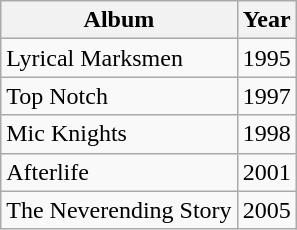<table class="wikitable">
<tr>
<th>Album</th>
<th>Year</th>
</tr>
<tr>
<td>Lyrical Marksmen</td>
<td>1995</td>
</tr>
<tr>
<td>Top Notch</td>
<td>1997</td>
</tr>
<tr>
<td>Mic Knights</td>
<td>1998</td>
</tr>
<tr>
<td>Afterlife</td>
<td>2001</td>
</tr>
<tr>
<td>The Neverending Story</td>
<td>2005</td>
</tr>
</table>
